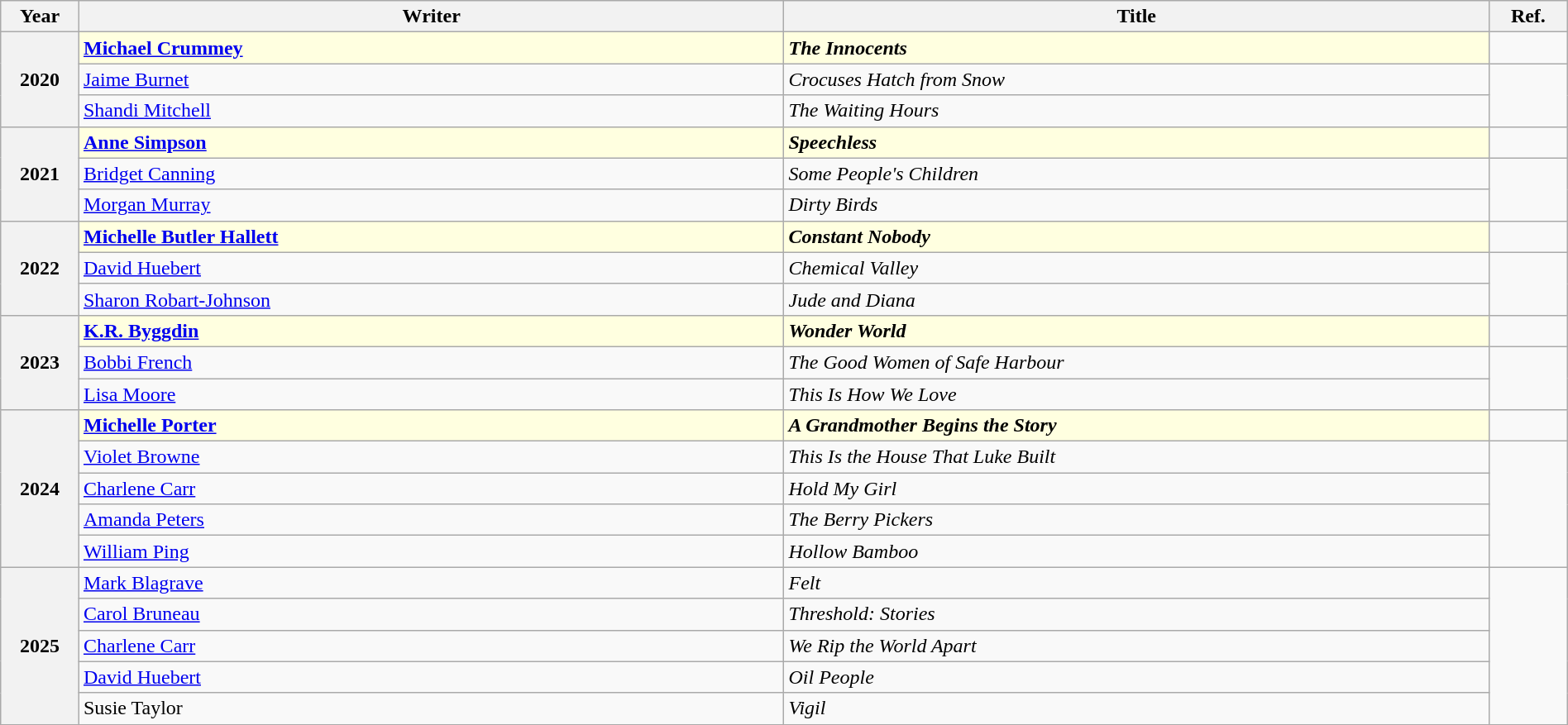<table class="wikitable" width=100%>
<tr>
<th width=5%>Year</th>
<th width=45%>Writer</th>
<th width=45%>Title</th>
<th width=5%>Ref.</th>
</tr>
<tr>
<th rowspan="3">2020</th>
<td style="background:lightyellow"><strong><a href='#'>Michael Crummey</a></strong></td>
<td style=background:lightyellow><strong><em>The Innocents</em></strong></td>
<td></td>
</tr>
<tr>
<td><a href='#'>Jaime Burnet</a></td>
<td><em>Crocuses Hatch from Snow</em></td>
<td rowspan=2></td>
</tr>
<tr>
<td><a href='#'>Shandi Mitchell</a></td>
<td><em>The Waiting Hours</em></td>
</tr>
<tr>
<th rowspan="3">2021</th>
<td style="background:lightyellow"><strong><a href='#'>Anne Simpson</a></strong></td>
<td style=background:lightyellow><strong><em>Speechless</em></strong></td>
<td></td>
</tr>
<tr>
<td><a href='#'>Bridget Canning</a></td>
<td><em>Some People's Children</em></td>
<td rowspan=2></td>
</tr>
<tr>
<td><a href='#'>Morgan Murray</a></td>
<td><em>Dirty Birds</em></td>
</tr>
<tr>
<th rowspan="3">2022</th>
<td style="background:lightyellow"><strong><a href='#'>Michelle Butler Hallett</a></strong></td>
<td style=background:lightyellow><strong><em>Constant Nobody</em></strong></td>
<td></td>
</tr>
<tr>
<td><a href='#'>David Huebert</a></td>
<td><em>Chemical Valley</em></td>
<td rowspan=2></td>
</tr>
<tr>
<td><a href='#'>Sharon Robart-Johnson</a></td>
<td><em>Jude and Diana</em></td>
</tr>
<tr>
<th rowspan="3">2023</th>
<td style="background:lightyellow"><strong><a href='#'>K.R. Byggdin</a></strong></td>
<td style=background:lightyellow><strong><em>Wonder World</em></strong></td>
<td></td>
</tr>
<tr>
<td><a href='#'>Bobbi French</a></td>
<td><em>The Good Women of Safe Harbour</em></td>
<td rowspan=2></td>
</tr>
<tr>
<td><a href='#'>Lisa Moore</a></td>
<td><em>This Is How We Love</em></td>
</tr>
<tr>
<th rowspan="5">2024</th>
<td style="background:lightyellow"><strong><a href='#'>Michelle Porter</a></strong></td>
<td style=background:lightyellow><strong><em>A Grandmother Begins the Story</em></strong></td>
<td></td>
</tr>
<tr>
<td><a href='#'>Violet Browne</a></td>
<td><em>This Is the House That Luke Built</em></td>
<td rowspan=4></td>
</tr>
<tr>
<td><a href='#'>Charlene Carr</a></td>
<td><em>Hold My Girl</em></td>
</tr>
<tr>
<td><a href='#'>Amanda Peters</a></td>
<td><em>The Berry Pickers</em></td>
</tr>
<tr>
<td><a href='#'>William Ping</a></td>
<td><em>Hollow Bamboo</em></td>
</tr>
<tr>
<th rowspan="5">2025</th>
<td><a href='#'>Mark Blagrave</a></td>
<td><em>Felt</em></td>
<td rowspan=5></td>
</tr>
<tr>
<td><a href='#'>Carol Bruneau</a></td>
<td><em>Threshold: Stories</em></td>
</tr>
<tr>
<td><a href='#'>Charlene Carr</a></td>
<td><em>We Rip the World Apart</em></td>
</tr>
<tr>
<td><a href='#'>David Huebert</a></td>
<td><em>Oil People</em></td>
</tr>
<tr>
<td>Susie Taylor</td>
<td><em>Vigil</em></td>
</tr>
</table>
